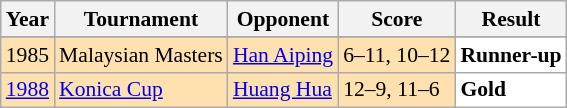<table class="sortable wikitable" style="font-size:90%;">
<tr>
<th>Year</th>
<th>Tournament</th>
<th>Opponent</th>
<th>Score</th>
<th>Result</th>
</tr>
<tr>
</tr>
<tr style="background:#FFE0AF">
<td align="center">1985</td>
<td align="left">Malaysian Masters</td>
<td align="left"> <a href='#'>Han Aiping</a></td>
<td align="left">6–11, 10–12</td>
<td style="text-align:left; background:white"> <strong>Runner-up</strong></td>
</tr>
<tr style="background:#FFE0AF">
<td align="center"><a href='#'>1988</a></td>
<td align="left"><a href='#'>Konica Cup</a></td>
<td align="left"> <a href='#'>Huang Hua</a></td>
<td align="left">12–9, 11–6</td>
<td style="text-align:left; background:white"> <strong>Gold</strong></td>
</tr>
</table>
